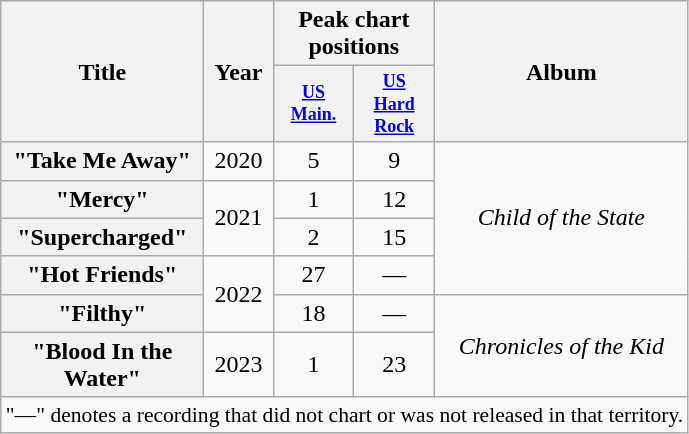<table class="wikitable plainrowheaders" style="text-align:center;">
<tr>
<th scope="col" rowspan="2" style="width:8em;">Title</th>
<th scope="col" rowspan="2">Year</th>
<th scope="col" colspan="2">Peak chart positions</th>
<th scope="col" rowspan="2">Album</th>
</tr>
<tr>
<th style="width:4em;font-size:75%"><a href='#'>US<br>Main.</a><br></th>
<th style="width:4em;font-size:75%"><a href='#'>US<br>Hard Rock</a></th>
</tr>
<tr>
<th scope="row">"Take Me Away"</th>
<td>2020</td>
<td>5</td>
<td>9</td>
<td rowspan="4"><em>Child of the State</em></td>
</tr>
<tr>
<th scope="row">"Mercy"</th>
<td rowspan="2">2021</td>
<td>1</td>
<td>12</td>
</tr>
<tr>
<th scope="row">"Supercharged"</th>
<td>2</td>
<td>15</td>
</tr>
<tr>
<th scope="row">"Hot Friends"</th>
<td rowspan="2">2022</td>
<td>27</td>
<td>—</td>
</tr>
<tr>
<th scope="row">"Filthy"</th>
<td>18</td>
<td>—</td>
<td rowspan="2"><em>Chronicles of the Kid</em></td>
</tr>
<tr>
<th scope="row">"Blood In the Water"</th>
<td>2023</td>
<td>1</td>
<td>23</td>
</tr>
<tr>
<td colspan="8" style="font-size:90%">"—" denotes a recording that did not chart or was not released in that territory.</td>
</tr>
</table>
